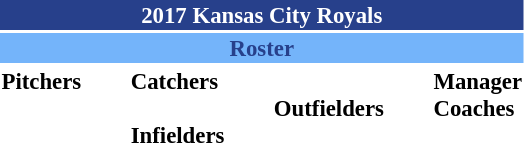<table class="toccolours" style="font-size: 95%;">
<tr>
<th colspan="10" style="background-color: #27408B; color: #FFFFFF; text-align: center;">2017 Kansas City Royals</th>
</tr>
<tr>
<td colspan="10" style="background-color: #74B4FA; color: #27408B; text-align: center;"><strong>Roster</strong></td>
</tr>
<tr>
<td valign="top"><strong>Pitchers</strong><br>



























</td>
<td width="25px"></td>
<td valign="top"><strong>Catchers</strong><br>

<br><strong>Infielders</strong>








</td>
<td width="25px"></td>
<td valign="top"><br><strong>Outfielders</strong>







</td>
<td width="25px"></td>
<td valign="top"><strong>Manager</strong><br>
<strong>Coaches</strong>
 
 
 
 
 
 
 
 
 </td>
</tr>
</table>
